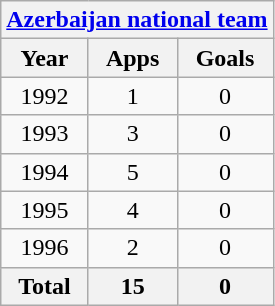<table class="wikitable" style="text-align:center">
<tr>
<th colspan=3><a href='#'>Azerbaijan national team</a></th>
</tr>
<tr>
<th>Year</th>
<th>Apps</th>
<th>Goals</th>
</tr>
<tr>
<td>1992</td>
<td>1</td>
<td>0</td>
</tr>
<tr>
<td>1993</td>
<td>3</td>
<td>0</td>
</tr>
<tr>
<td>1994</td>
<td>5</td>
<td>0</td>
</tr>
<tr>
<td>1995</td>
<td>4</td>
<td>0</td>
</tr>
<tr>
<td>1996</td>
<td>2</td>
<td>0</td>
</tr>
<tr>
<th>Total</th>
<th>15</th>
<th>0</th>
</tr>
</table>
